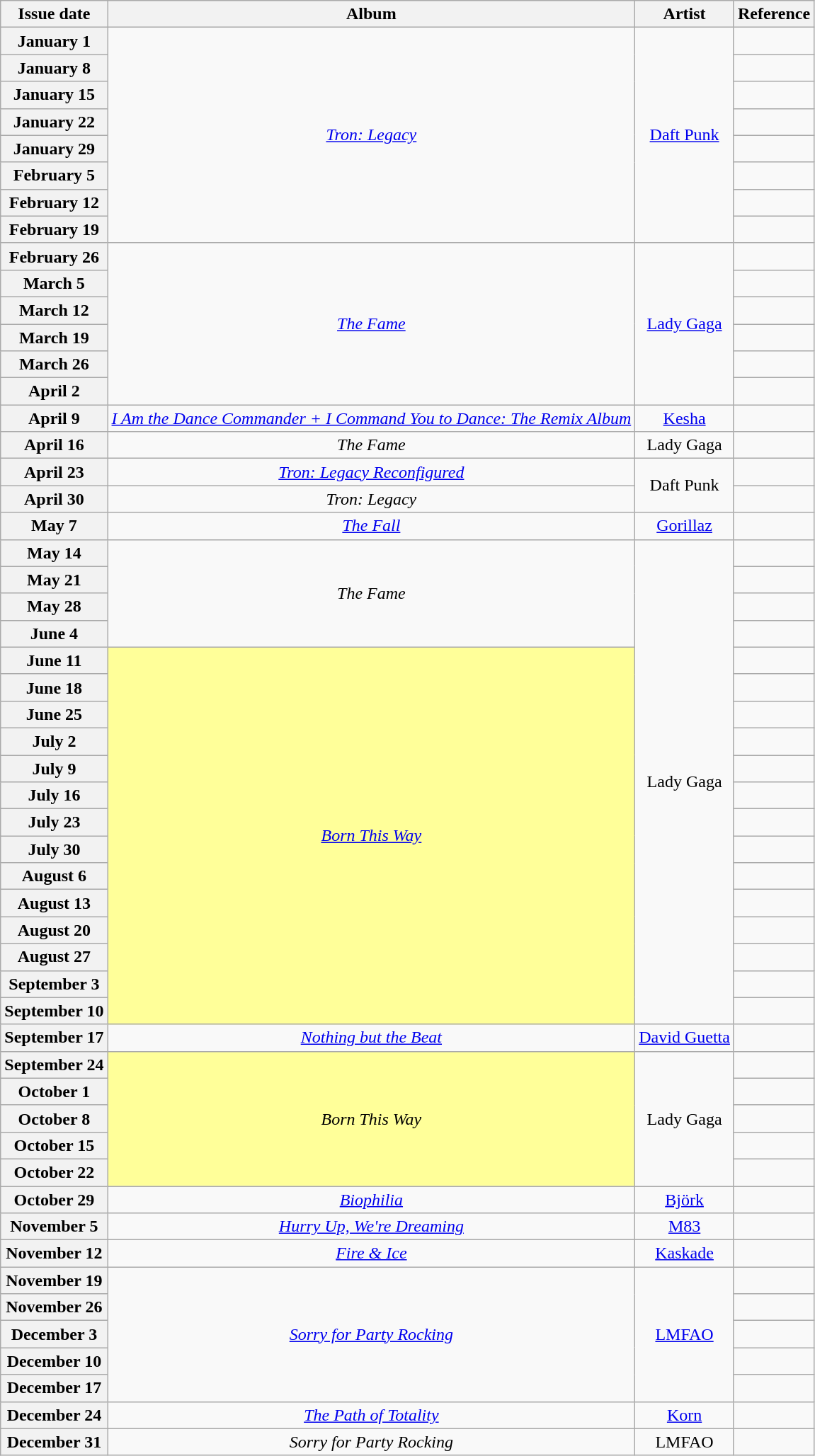<table class="wikitable plainrowheaders" style="text-align:center">
<tr>
<th scope="col">Issue date</th>
<th scope="col">Album</th>
<th scope="col">Artist</th>
<th scope="col">Reference</th>
</tr>
<tr>
<th scope="row">January 1</th>
<td rowspan="8"><em><a href='#'>Tron: Legacy</a></em></td>
<td rowspan="8"><a href='#'>Daft Punk</a></td>
<td></td>
</tr>
<tr>
<th scope="row">January 8</th>
<td></td>
</tr>
<tr>
<th scope="row">January 15</th>
<td></td>
</tr>
<tr>
<th scope="row">January 22</th>
<td></td>
</tr>
<tr>
<th scope="row">January 29</th>
<td></td>
</tr>
<tr>
<th scope="row">February 5</th>
<td></td>
</tr>
<tr>
<th scope="row">February 12</th>
<td></td>
</tr>
<tr>
<th scope="row">February 19</th>
<td></td>
</tr>
<tr>
<th scope="row">February 26</th>
<td rowspan="6"><em><a href='#'>The Fame</a></em></td>
<td rowspan="6"><a href='#'>Lady Gaga</a></td>
<td></td>
</tr>
<tr>
<th scope="row">March 5</th>
<td></td>
</tr>
<tr>
<th scope="row">March 12</th>
<td></td>
</tr>
<tr>
<th scope="row">March 19</th>
<td></td>
</tr>
<tr>
<th scope="row">March 26</th>
<td></td>
</tr>
<tr>
<th scope="row">April 2</th>
<td></td>
</tr>
<tr>
<th scope="row">April 9</th>
<td><em><a href='#'>I Am the Dance Commander + I Command You to Dance: The Remix Album</a></em></td>
<td><a href='#'>Kesha</a></td>
<td></td>
</tr>
<tr>
<th scope="row">April 16</th>
<td><em>The Fame</em></td>
<td>Lady Gaga</td>
<td></td>
</tr>
<tr>
<th scope="row">April 23</th>
<td><em><a href='#'>Tron: Legacy Reconfigured</a></em></td>
<td rowspan="2">Daft Punk</td>
<td></td>
</tr>
<tr>
<th scope="row">April 30</th>
<td><em>Tron: Legacy</em></td>
<td></td>
</tr>
<tr>
<th scope="row">May 7</th>
<td><em><a href='#'>The Fall</a></em></td>
<td><a href='#'>Gorillaz</a></td>
<td></td>
</tr>
<tr>
<th scope="row">May 14</th>
<td rowspan="4"><em>The Fame</em></td>
<td rowspan="18">Lady Gaga</td>
<td></td>
</tr>
<tr>
<th scope="row">May 21</th>
<td></td>
</tr>
<tr>
<th scope="row">May 28</th>
<td></td>
</tr>
<tr>
<th scope="row">June 4</th>
<td></td>
</tr>
<tr>
<th scope="row">June 11</th>
<td bgcolor=#FFFF99 rowspan="14"><em><a href='#'>Born This Way</a></em> </td>
<td></td>
</tr>
<tr>
<th scope="row">June 18</th>
<td></td>
</tr>
<tr>
<th scope="row">June 25</th>
<td></td>
</tr>
<tr>
<th scope="row">July 2</th>
<td></td>
</tr>
<tr>
<th scope="row">July 9</th>
<td></td>
</tr>
<tr>
<th scope="row">July 16</th>
<td></td>
</tr>
<tr>
<th scope="row">July 23</th>
<td></td>
</tr>
<tr>
<th scope="row">July 30</th>
<td></td>
</tr>
<tr>
<th scope="row">August 6</th>
<td></td>
</tr>
<tr>
<th scope="row">August 13</th>
<td></td>
</tr>
<tr>
<th scope="row">August 20</th>
<td></td>
</tr>
<tr>
<th scope="row">August 27</th>
<td></td>
</tr>
<tr>
<th scope="row">September 3</th>
<td></td>
</tr>
<tr>
<th scope="row">September 10</th>
<td></td>
</tr>
<tr>
<th scope="row">September 17</th>
<td><em><a href='#'>Nothing but the Beat</a></em></td>
<td><a href='#'>David Guetta</a></td>
<td></td>
</tr>
<tr>
<th scope="row">September 24</th>
<td bgcolor=#FFFF99 rowspan="5"><em>Born This Way</em> </td>
<td rowspan="5">Lady Gaga</td>
<td></td>
</tr>
<tr>
<th scope="row">October 1</th>
<td></td>
</tr>
<tr>
<th scope="row">October 8</th>
<td></td>
</tr>
<tr>
<th scope="row">October 15</th>
<td></td>
</tr>
<tr>
<th scope="row">October 22</th>
<td></td>
</tr>
<tr>
<th scope="row">October 29</th>
<td><em><a href='#'>Biophilia</a></em></td>
<td><a href='#'>Björk</a></td>
<td></td>
</tr>
<tr>
<th scope="row">November 5</th>
<td><em><a href='#'>Hurry Up, We're Dreaming</a></em></td>
<td><a href='#'>M83</a></td>
<td></td>
</tr>
<tr>
<th scope="row">November 12</th>
<td><em><a href='#'>Fire & Ice</a></em></td>
<td><a href='#'>Kaskade</a></td>
<td></td>
</tr>
<tr>
<th scope="row">November 19</th>
<td rowspan="5"><em><a href='#'>Sorry for Party Rocking</a></em></td>
<td rowspan="5"><a href='#'>LMFAO</a></td>
<td></td>
</tr>
<tr>
<th scope="row">November 26</th>
<td></td>
</tr>
<tr>
<th scope="row">December 3</th>
<td></td>
</tr>
<tr>
<th scope="row">December 10</th>
<td></td>
</tr>
<tr>
<th scope="row">December 17</th>
<td></td>
</tr>
<tr>
<th scope="row">December 24</th>
<td><em><a href='#'>The Path of Totality</a></em></td>
<td><a href='#'>Korn</a></td>
<td></td>
</tr>
<tr>
<th scope="row">December 31</th>
<td><em>Sorry for Party Rocking</em></td>
<td>LMFAO</td>
<td></td>
</tr>
</table>
